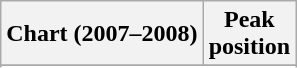<table class="wikitable sortable plainrowheaders" style="text-align:center;">
<tr>
<th scope="col">Chart (2007–2008)</th>
<th scope="col">Peak<br>position</th>
</tr>
<tr>
</tr>
<tr>
</tr>
<tr>
</tr>
<tr>
</tr>
<tr>
</tr>
<tr>
</tr>
<tr>
</tr>
</table>
